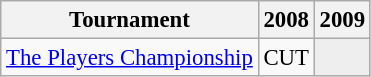<table class="wikitable" style="font-size:95%;text-align:center;">
<tr>
<th>Tournament</th>
<th>2008</th>
<th>2009</th>
</tr>
<tr>
<td align=left><a href='#'>The Players Championship</a></td>
<td>CUT</td>
<td style="background:#eeeeee;"></td>
</tr>
</table>
